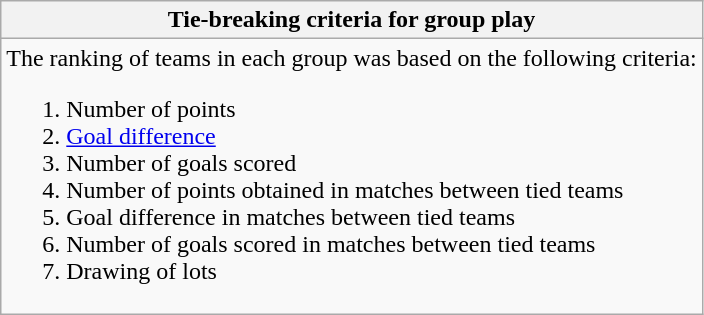<table class="wikitable collapsible collapsed">
<tr>
<th>Tie-breaking criteria for group play</th>
</tr>
<tr>
<td>The ranking of teams in each group was based on the following criteria:<br><ol><li>Number of points</li><li><a href='#'>Goal difference</a></li><li>Number of goals scored</li><li>Number of points obtained in matches between tied teams</li><li>Goal difference in matches between tied teams</li><li>Number of goals scored in matches between tied teams</li><li>Drawing of lots</li></ol></td>
</tr>
</table>
